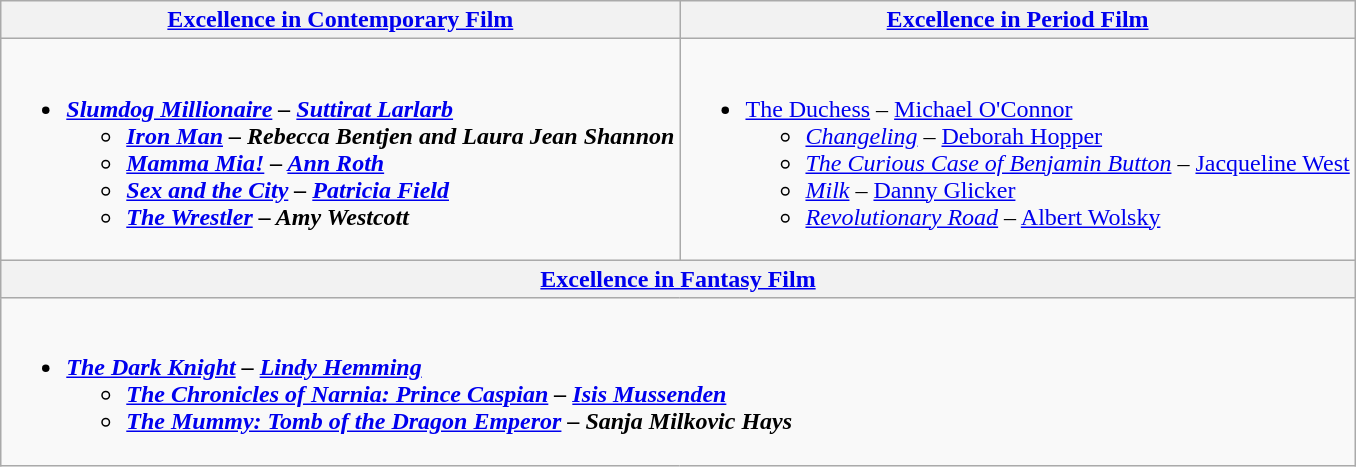<table class=wikitable style="width=100%">
<tr>
<th style="width=50%"><a href='#'>Excellence in Contemporary Film</a></th>
<th style="width=50%"><a href='#'>Excellence in Period Film</a></th>
</tr>
<tr>
<td valign="top"><br><ul><li><strong><em><a href='#'>Slumdog Millionaire</a><em> – <a href='#'>Suttirat Larlarb</a><strong><ul><li></em><a href='#'>Iron Man</a><em> – Rebecca Bentjen and Laura Jean Shannon</li><li></em><a href='#'>Mamma Mia!</a><em> – <a href='#'>Ann Roth</a></li><li></em><a href='#'>Sex and the City</a><em> – <a href='#'>Patricia Field</a></li><li></em><a href='#'>The Wrestler</a><em> – Amy Westcott</li></ul></li></ul></td>
<td valign="top"><br><ul><li></em></strong><a href='#'>The Duchess</a></em> – <a href='#'>Michael O'Connor</a></strong><ul><li><em><a href='#'>Changeling</a></em> – <a href='#'>Deborah Hopper</a></li><li><em><a href='#'>The Curious Case of Benjamin Button</a></em> – <a href='#'>Jacqueline West</a></li><li><em><a href='#'>Milk</a></em> – <a href='#'>Danny Glicker</a></li><li><em><a href='#'>Revolutionary Road</a></em> – <a href='#'>Albert Wolsky</a></li></ul></li></ul></td>
</tr>
<tr>
<th style="width=50%" colspan="2"><a href='#'>Excellence in Fantasy Film</a></th>
</tr>
<tr>
<td valign="top" colspan="2"><br><ul><li><strong><em><a href='#'>The Dark Knight</a><em> – <a href='#'>Lindy Hemming</a><strong><ul><li></em><a href='#'>The Chronicles of Narnia: Prince Caspian</a><em> – <a href='#'>Isis Mussenden</a></li><li></em><a href='#'>The Mummy: Tomb of the Dragon Emperor</a><em> – Sanja Milkovic Hays</li></ul></li></ul></td>
</tr>
</table>
